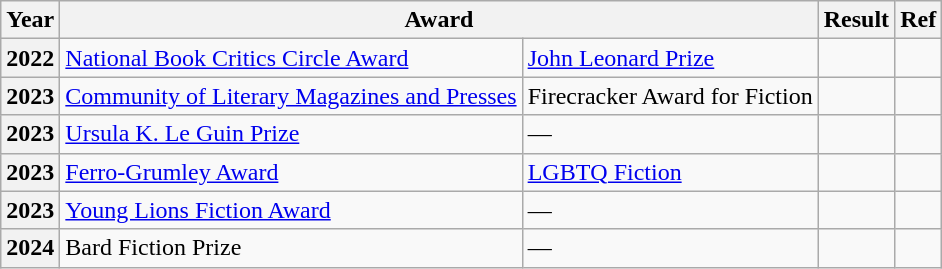<table class="wikitable sortable">
<tr>
<th>Year</th>
<th colspan="2">Award</th>
<th>Result</th>
<th>Ref</th>
</tr>
<tr>
<th>2022</th>
<td><a href='#'>National Book Critics Circle Award</a></td>
<td><a href='#'>John Leonard Prize</a></td>
<td></td>
<td></td>
</tr>
<tr>
<th>2023</th>
<td><a href='#'>Community of Literary Magazines and Presses</a></td>
<td>Firecracker Award for Fiction</td>
<td></td>
<td></td>
</tr>
<tr>
<th>2023</th>
<td><a href='#'>Ursula K. Le Guin Prize</a></td>
<td>—</td>
<td></td>
<td></td>
</tr>
<tr>
<th>2023</th>
<td><a href='#'>Ferro-Grumley Award</a></td>
<td><a href='#'>LGBTQ Fiction</a></td>
<td></td>
<td></td>
</tr>
<tr>
<th>2023</th>
<td><a href='#'>Young Lions Fiction Award</a></td>
<td>—</td>
<td></td>
<td></td>
</tr>
<tr>
<th rowspan="1">2024</th>
<td>Bard Fiction Prize</td>
<td>—</td>
<td></td>
</tr>
</table>
